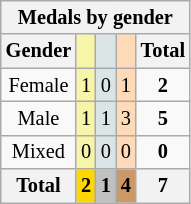<table class=wikitable style=font-size:85%;text-align:center>
<tr>
<th colspan=5>Medals by gender</th>
</tr>
<tr>
<th>Gender</th>
<td bgcolor=F7F6A8></td>
<td bgcolor=DCE5E5></td>
<td bgcolor=FFDAB9></td>
<th>Total</th>
</tr>
<tr>
<td>Female</td>
<td bgcolor=F7F6A8>1</td>
<td bgcolor=DCE5E5>0</td>
<td bgcolor=FFDAB9>1</td>
<td><strong>2</strong></td>
</tr>
<tr>
<td>Male</td>
<td bgcolor=F7F6A8>1</td>
<td bgcolor=DCE5E5>1</td>
<td bgcolor=FFDAB9>3</td>
<td><strong>5</strong></td>
</tr>
<tr>
<td>Mixed</td>
<td bgcolor=F7F6A8>0</td>
<td bgcolor=DCE5E5>0</td>
<td bgcolor=FFDAB9>0</td>
<td><strong>0</strong></td>
</tr>
<tr>
<th>Total</th>
<th style=background:gold>2</th>
<th style=background:silver>1</th>
<th style=background:#c96>4</th>
<th>7</th>
</tr>
</table>
